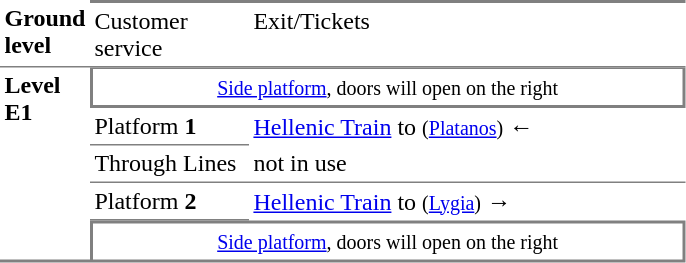<table table border=0 cellspacing=0 cellpadding=3>
<tr>
<td style="border-bottom:solid 1px gray;" width=50 valign=top><strong>Ground level</strong></td>
<td style="border-top:solid 2px gray;border-bottom:solid 1px gray;" width=100 valign=top>Customer service</td>
<td style="border-top:solid 2px gray;border-bottom:solid 1px gray;" width=285 valign=top>Exit/Tickets</td>
</tr>
<tr>
<td style="border-bottom:solid 2px gray;" rowspan=5 valign=top><strong>Level<br>Ε1</strong></td>
<td style="border-top:solid 1px gray;border-right:solid 2px gray;border-left:solid 2px gray;border-bottom:solid 2px gray;text-align:center;" colspan=2><small><a href='#'>Side platform</a>, doors will open on the right</small></td>
</tr>
<tr>
<td style="border-bottom:solid 1px gray;">Platform <strong>1</strong></td>
<td><a href='#'>Hellenic Train</a> to  <small>(<a href='#'>Platanos</a>)</small> ←</td>
</tr>
<tr>
<td style="border-bottom:solid 1px gray;">Through Lines</td>
<td style="border-bottom:solid 1px gray;">not in use</td>
</tr>
<tr>
<td style="border-bottom:solid 1px gray;">Platform <strong>2</strong></td>
<td><a href='#'>Hellenic Train</a> to  <small>(<a href='#'>Lygia</a>)</small> →</td>
</tr>
<tr>
<td style="border-top:solid 2px gray;border-right:solid 2px gray;border-left:solid 2px gray;border-bottom:solid 2px gray;text-align:center;" colspan=2><small><a href='#'>Side platform</a>, doors will open on the right</small></td>
</tr>
</table>
